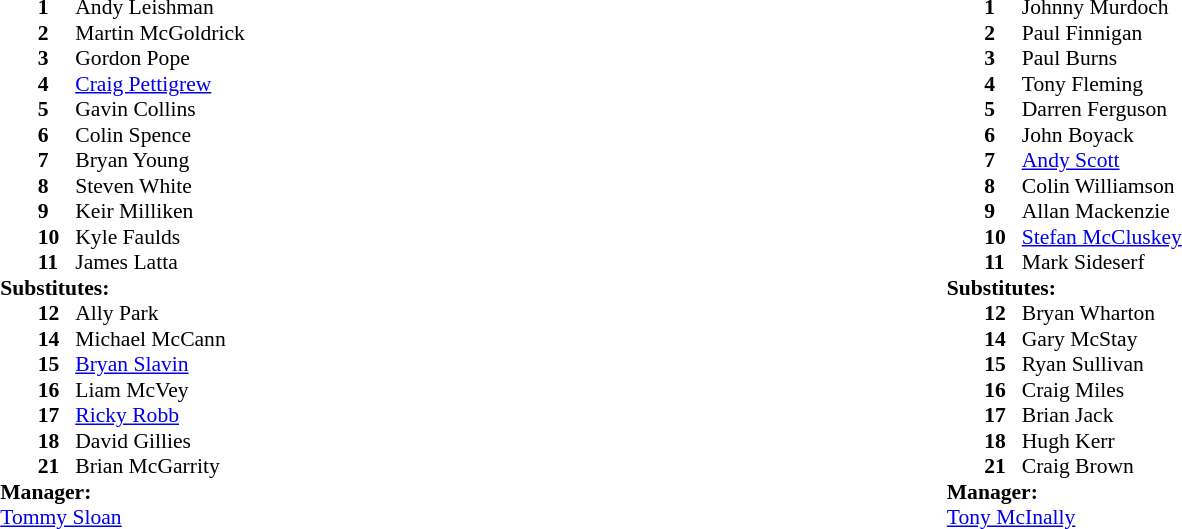<table width="100%">
<tr>
<td valign="top" width="50%"><br><table style="font-size: 90%" cellspacing="0" cellpadding="0" align="center">
<tr>
<th width="25"></th>
<th width="25"></th>
<th width="200"></th>
<th></th>
</tr>
<tr>
<td></td>
<td><strong>1</strong></td>
<td>Andy Leishman</td>
</tr>
<tr>
<td></td>
<td><strong>2</strong></td>
<td>Martin McGoldrick</td>
</tr>
<tr>
<td></td>
<td><strong>3</strong></td>
<td>Gordon Pope</td>
</tr>
<tr>
<td></td>
<td><strong>4</strong></td>
<td><a href='#'>Craig Pettigrew</a></td>
</tr>
<tr>
<td></td>
<td><strong>5</strong></td>
<td>Gavin Collins</td>
<td></td>
</tr>
<tr>
<td></td>
<td><strong>6</strong></td>
<td>Colin Spence</td>
<td></td>
</tr>
<tr>
<td></td>
<td><strong>7</strong></td>
<td>Bryan Young</td>
</tr>
<tr>
<td></td>
<td><strong>8</strong></td>
<td>Steven White</td>
</tr>
<tr>
<td></td>
<td><strong>9</strong></td>
<td>Keir Milliken</td>
</tr>
<tr>
<td></td>
<td><strong>10</strong></td>
<td>Kyle Faulds</td>
</tr>
<tr>
<td></td>
<td><strong>11</strong></td>
<td>James Latta</td>
<td></td>
</tr>
<tr>
<td colspan=3><strong>Substitutes:</strong></td>
</tr>
<tr>
<td></td>
<td><strong>12</strong></td>
<td>Ally Park</td>
<td></td>
</tr>
<tr>
<td></td>
<td><strong>14</strong></td>
<td>Michael McCann</td>
<td></td>
</tr>
<tr>
<td></td>
<td><strong>15</strong></td>
<td><a href='#'>Bryan Slavin</a></td>
<td></td>
</tr>
<tr>
<td></td>
<td><strong>16</strong></td>
<td>Liam McVey</td>
<td></td>
</tr>
<tr>
<td></td>
<td><strong>17</strong></td>
<td><a href='#'>Ricky Robb</a></td>
</tr>
<tr>
<td></td>
<td><strong>18</strong></td>
<td>David Gillies</td>
</tr>
<tr>
<td></td>
<td><strong>21</strong></td>
<td>Brian McGarrity</td>
</tr>
<tr>
<td colspan=3><strong>Manager:</strong></td>
</tr>
<tr>
<td colspan="4"><a href='#'>Tommy Sloan</a></td>
</tr>
</table>
</td>
<td valign="top" width="50%"><br><table style="font-size: 90%" cellspacing="0" cellpadding="0" align="center">
<tr>
<th width="25"></th>
<th width="25"></th>
<th width="200"></th>
<th></th>
</tr>
<tr>
<td></td>
<td><strong>1</strong></td>
<td>Johnny Murdoch</td>
</tr>
<tr>
<td></td>
<td><strong>2</strong></td>
<td>Paul Finnigan</td>
</tr>
<tr>
<td></td>
<td><strong>3</strong></td>
<td>Paul Burns</td>
</tr>
<tr>
<td></td>
<td><strong>4</strong></td>
<td>Tony Fleming</td>
<td></td>
</tr>
<tr>
<td></td>
<td><strong>5</strong></td>
<td>Darren Ferguson</td>
</tr>
<tr>
<td></td>
<td><strong>6</strong></td>
<td>John Boyack</td>
<td></td>
</tr>
<tr>
<td></td>
<td><strong>7</strong></td>
<td><a href='#'>Andy Scott</a></td>
</tr>
<tr>
<td></td>
<td><strong>8</strong></td>
<td>Colin Williamson</td>
</tr>
<tr>
<td></td>
<td><strong>9</strong></td>
<td>Allan Mackenzie</td>
<td></td>
</tr>
<tr>
<td></td>
<td><strong>10</strong></td>
<td><a href='#'>Stefan McCluskey</a></td>
</tr>
<tr>
<td></td>
<td><strong>11</strong></td>
<td>Mark Sideserf</td>
</tr>
<tr>
<td colspan=3><strong>Substitutes:</strong></td>
</tr>
<tr>
<td></td>
<td><strong>12</strong></td>
<td>Bryan Wharton</td>
<td></td>
</tr>
<tr>
<td></td>
<td><strong>14</strong></td>
<td>Gary McStay</td>
<td></td>
</tr>
<tr>
<td></td>
<td><strong>15</strong></td>
<td>Ryan Sullivan</td>
</tr>
<tr>
<td></td>
<td><strong>16</strong></td>
<td>Craig Miles</td>
</tr>
<tr>
<td></td>
<td><strong>17</strong></td>
<td>Brian Jack</td>
</tr>
<tr>
<td></td>
<td><strong>18</strong></td>
<td>Hugh Kerr</td>
<td></td>
</tr>
<tr>
<td></td>
<td><strong>21</strong></td>
<td>Craig Brown</td>
</tr>
<tr>
<td colspan=3><strong>Manager:</strong></td>
</tr>
<tr>
<td colspan="4"><a href='#'>Tony McInally</a></td>
</tr>
</table>
</td>
</tr>
</table>
